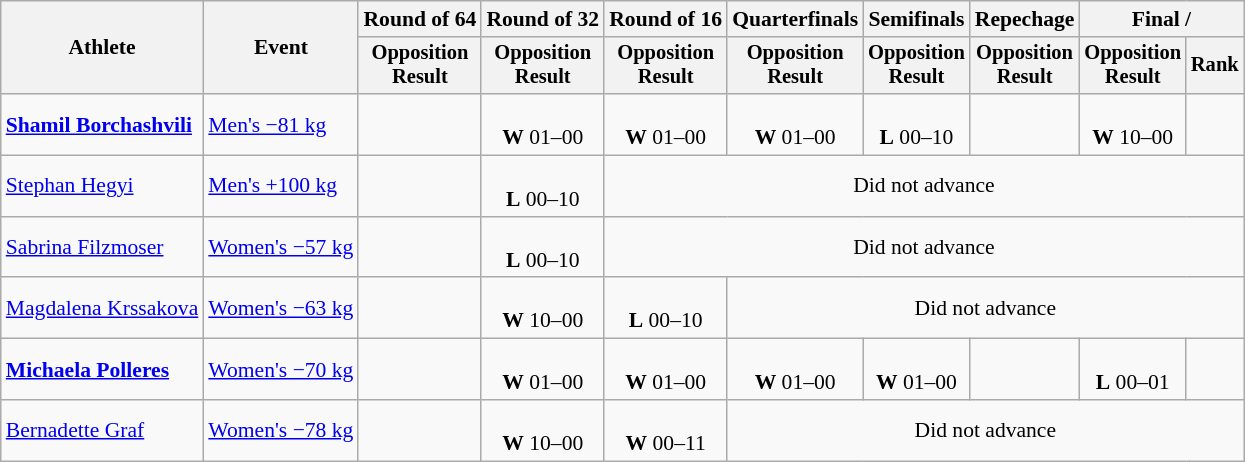<table class="wikitable" style="font-size:90%">
<tr>
<th rowspan="2">Athlete</th>
<th rowspan="2">Event</th>
<th>Round of 64</th>
<th>Round of 32</th>
<th>Round of 16</th>
<th>Quarterfinals</th>
<th>Semifinals</th>
<th>Repechage</th>
<th colspan=2>Final / </th>
</tr>
<tr style="font-size:95%">
<th>Opposition<br>Result</th>
<th>Opposition<br>Result</th>
<th>Opposition<br>Result</th>
<th>Opposition<br>Result</th>
<th>Opposition<br>Result</th>
<th>Opposition<br>Result</th>
<th>Opposition<br>Result</th>
<th>Rank</th>
</tr>
<tr align=center>
<td align=left><strong><a href='#'>Shamil Borchashvili</a></strong></td>
<td align=left><a href='#'>Men's −81 kg</a></td>
<td></td>
<td><br><strong>W</strong> 01–00</td>
<td><br><strong>W</strong> 01–00</td>
<td><br><strong>W</strong> 01–00</td>
<td><br><strong>L</strong> 00–10</td>
<td></td>
<td><br><strong>W</strong> 10–00</td>
<td></td>
</tr>
<tr align=center>
<td align=left><a href='#'>Stephan Hegyi</a></td>
<td align=left><a href='#'>Men's +100 kg</a></td>
<td></td>
<td><br><strong>L</strong> 00–10</td>
<td colspan=6>Did not advance</td>
</tr>
<tr align=center>
<td align=left><a href='#'>Sabrina Filzmoser</a></td>
<td align=left><a href='#'>Women's −57 kg</a></td>
<td></td>
<td><br><strong>L</strong> 00–10</td>
<td colspan=6>Did not advance</td>
</tr>
<tr align=center>
<td align=left><a href='#'>Magdalena Krssakova</a></td>
<td align=left><a href='#'>Women's −63 kg</a></td>
<td></td>
<td><br><strong>W</strong> 10–00</td>
<td><br><strong>L</strong> 00–10</td>
<td colspan=5>Did not advance</td>
</tr>
<tr align=center>
<td align=left><strong><a href='#'>Michaela Polleres</a></strong></td>
<td align=left><a href='#'>Women's −70 kg</a></td>
<td></td>
<td><br><strong>W</strong> 01–00</td>
<td><br><strong>W</strong> 01–00</td>
<td><br><strong>W</strong> 01–00</td>
<td><br><strong>W</strong> 01–00</td>
<td></td>
<td><br><strong>L</strong> 00–01</td>
<td></td>
</tr>
<tr align=center>
<td align=left><a href='#'>Bernadette Graf</a></td>
<td align=left><a href='#'>Women's −78 kg</a></td>
<td></td>
<td><br><strong>W</strong> 10–00</td>
<td><br><strong>W</strong> 00–11</td>
<td colspan=5>Did not advance</td>
</tr>
</table>
